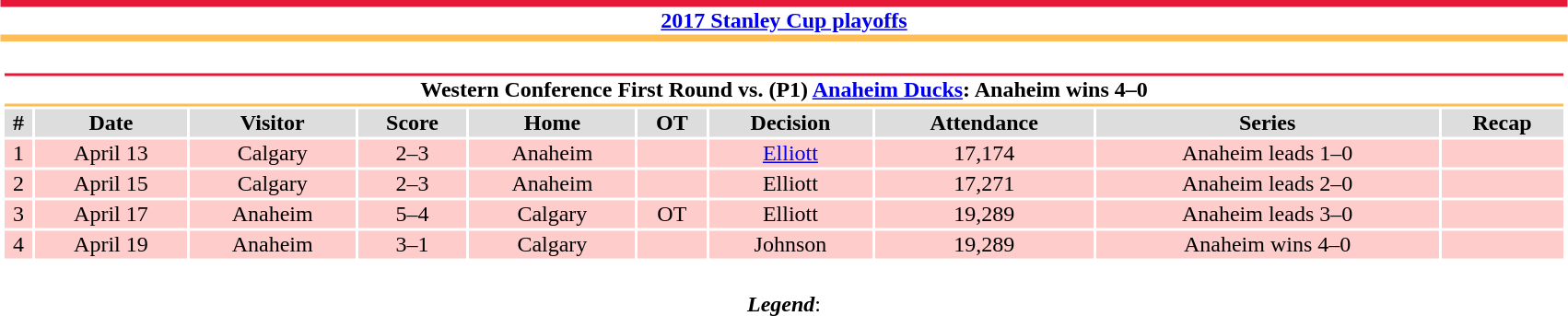<table class="toccolours" width=90% style="clear:both; margin:1.5em auto; text-align:center;">
<tr>
<th colspan=11 style="background:#FFFFFF; border-top:#E51837 5px solid; border-bottom:#FDBE57 5px solid;"><a href='#'>2017 Stanley Cup playoffs</a></th>
</tr>
<tr>
<td colspan=11><br><table class="toccolours collapsible collapsed" width=100%>
<tr>
<th colspan=11 style="background:#FFFFFF; border-top:#E51837 2px solid; border-bottom:#FDBE57 2px solid;">Western Conference First Round vs. (P1) <a href='#'>Anaheim Ducks</a>: Anaheim wins 4–0</th>
</tr>
<tr style="background:#ddd;">
<th>#</th>
<th>Date</th>
<th>Visitor</th>
<th>Score</th>
<th>Home</th>
<th>OT</th>
<th>Decision</th>
<th>Attendance</th>
<th>Series</th>
<th>Recap</th>
</tr>
<tr style="background:#fcc;">
<td>1</td>
<td>April 13</td>
<td>Calgary</td>
<td>2–3</td>
<td>Anaheim</td>
<td></td>
<td><a href='#'>Elliott</a></td>
<td>17,174</td>
<td>Anaheim leads 1–0</td>
<td></td>
</tr>
<tr style="background:#fcc;">
<td>2</td>
<td>April 15</td>
<td>Calgary</td>
<td>2–3</td>
<td>Anaheim</td>
<td></td>
<td>Elliott</td>
<td>17,271</td>
<td>Anaheim leads 2–0</td>
<td></td>
</tr>
<tr style="background:#fcc;">
<td>3</td>
<td>April 17</td>
<td>Anaheim</td>
<td>5–4</td>
<td>Calgary</td>
<td>OT</td>
<td>Elliott</td>
<td>19,289</td>
<td>Anaheim leads 3–0</td>
<td></td>
</tr>
<tr style="background:#fcc;">
<td>4</td>
<td>April 19</td>
<td>Anaheim</td>
<td>3–1</td>
<td>Calgary</td>
<td></td>
<td>Johnson</td>
<td>19,289</td>
<td>Anaheim wins 4–0</td>
<td></td>
</tr>
</table>
</td>
</tr>
<tr>
<td colspan=11 style="text-align:center;"><br><strong><em>Legend</em></strong>:

</td>
</tr>
</table>
